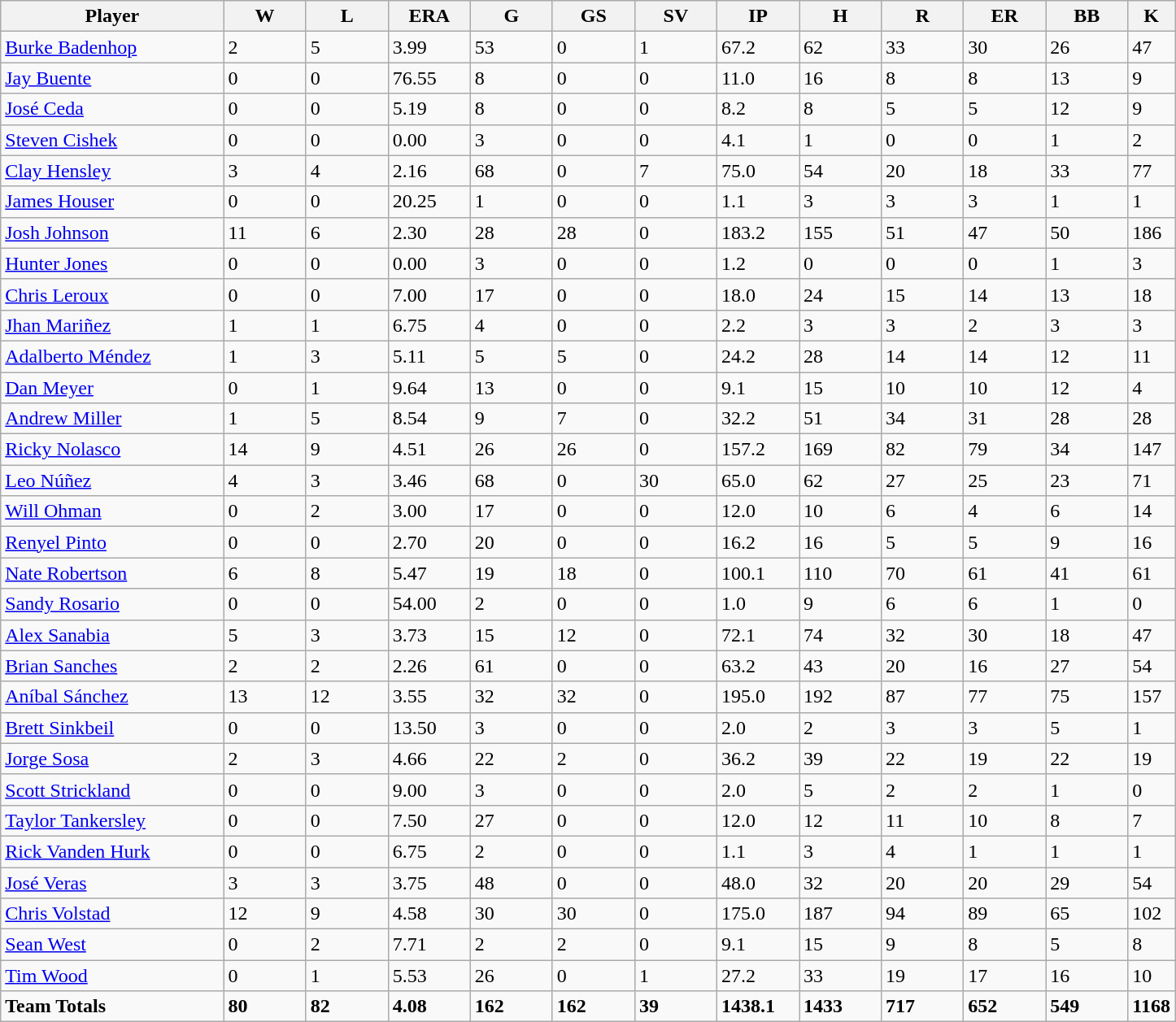<table class="wikitable sortable">
<tr>
<th bgcolor="#DDDDFF" width="19%">Player</th>
<th bgcolor="#DDDDFF" width="7%">W</th>
<th bgcolor="#DDDDFF" width="7%">L</th>
<th bgcolor="#DDDDFF" width="7%">ERA</th>
<th bgcolor="#DDDDFF" width="7%">G</th>
<th bgcolor="#DDDDFF" width="7%">GS</th>
<th bgcolor="#DDDDFF" width="7%">SV</th>
<th bgcolor="#DDDDFF" width="7%">IP</th>
<th bgcolor="#DDDDFF" width="7%">H</th>
<th bgcolor="#DDDDFF" width="7%">R</th>
<th bgcolor="#DDDDFF" width="7%">ER</th>
<th bgcolor="#DDDDFF" width="7%">BB</th>
<th bgcolor="#DDDDFF" width="7%">K</th>
</tr>
<tr>
<td><a href='#'>Burke Badenhop</a></td>
<td>2</td>
<td>5</td>
<td>3.99</td>
<td>53</td>
<td>0</td>
<td>1</td>
<td>67.2</td>
<td>62</td>
<td>33</td>
<td>30</td>
<td>26</td>
<td>47</td>
</tr>
<tr>
<td><a href='#'>Jay Buente</a></td>
<td>0</td>
<td>0</td>
<td>76.55</td>
<td>8</td>
<td>0</td>
<td>0</td>
<td>11.0</td>
<td>16</td>
<td>8</td>
<td>8</td>
<td>13</td>
<td>9</td>
</tr>
<tr>
<td><a href='#'>José Ceda</a></td>
<td>0</td>
<td>0</td>
<td>5.19</td>
<td>8</td>
<td>0</td>
<td>0</td>
<td>8.2</td>
<td>8</td>
<td>5</td>
<td>5</td>
<td>12</td>
<td>9</td>
</tr>
<tr>
<td><a href='#'>Steven Cishek</a></td>
<td>0</td>
<td>0</td>
<td>0.00</td>
<td>3</td>
<td>0</td>
<td>0</td>
<td>4.1</td>
<td>1</td>
<td>0</td>
<td>0</td>
<td>1</td>
<td>2</td>
</tr>
<tr>
<td><a href='#'>Clay Hensley</a></td>
<td>3</td>
<td>4</td>
<td>2.16</td>
<td>68</td>
<td>0</td>
<td>7</td>
<td>75.0</td>
<td>54</td>
<td>20</td>
<td>18</td>
<td>33</td>
<td>77</td>
</tr>
<tr>
<td><a href='#'>James Houser</a></td>
<td>0</td>
<td>0</td>
<td>20.25</td>
<td>1</td>
<td>0</td>
<td>0</td>
<td>1.1</td>
<td>3</td>
<td>3</td>
<td>3</td>
<td>1</td>
<td>1</td>
</tr>
<tr>
<td><a href='#'>Josh Johnson</a></td>
<td>11</td>
<td>6</td>
<td>2.30</td>
<td>28</td>
<td>28</td>
<td>0</td>
<td>183.2</td>
<td>155</td>
<td>51</td>
<td>47</td>
<td>50</td>
<td>186</td>
</tr>
<tr>
<td><a href='#'>Hunter Jones</a></td>
<td>0</td>
<td>0</td>
<td>0.00</td>
<td>3</td>
<td>0</td>
<td>0</td>
<td>1.2</td>
<td>0</td>
<td>0</td>
<td>0</td>
<td>1</td>
<td>3</td>
</tr>
<tr>
<td><a href='#'>Chris Leroux</a></td>
<td>0</td>
<td>0</td>
<td>7.00</td>
<td>17</td>
<td>0</td>
<td>0</td>
<td>18.0</td>
<td>24</td>
<td>15</td>
<td>14</td>
<td>13</td>
<td>18</td>
</tr>
<tr>
<td><a href='#'>Jhan Mariñez</a></td>
<td>1</td>
<td>1</td>
<td>6.75</td>
<td>4</td>
<td>0</td>
<td>0</td>
<td>2.2</td>
<td>3</td>
<td>3</td>
<td>2</td>
<td>3</td>
<td>3</td>
</tr>
<tr>
<td><a href='#'>Adalberto Méndez</a></td>
<td>1</td>
<td>3</td>
<td>5.11</td>
<td>5</td>
<td>5</td>
<td>0</td>
<td>24.2</td>
<td>28</td>
<td>14</td>
<td>14</td>
<td>12</td>
<td>11</td>
</tr>
<tr>
<td><a href='#'>Dan Meyer</a></td>
<td>0</td>
<td>1</td>
<td>9.64</td>
<td>13</td>
<td>0</td>
<td>0</td>
<td>9.1</td>
<td>15</td>
<td>10</td>
<td>10</td>
<td>12</td>
<td>4</td>
</tr>
<tr>
<td><a href='#'>Andrew Miller</a></td>
<td>1</td>
<td>5</td>
<td>8.54</td>
<td>9</td>
<td>7</td>
<td>0</td>
<td>32.2</td>
<td>51</td>
<td>34</td>
<td>31</td>
<td>28</td>
<td>28</td>
</tr>
<tr>
<td><a href='#'>Ricky Nolasco</a></td>
<td>14</td>
<td>9</td>
<td>4.51</td>
<td>26</td>
<td>26</td>
<td>0</td>
<td>157.2</td>
<td>169</td>
<td>82</td>
<td>79</td>
<td>34</td>
<td>147</td>
</tr>
<tr>
<td><a href='#'>Leo Núñez</a></td>
<td>4</td>
<td>3</td>
<td>3.46</td>
<td>68</td>
<td>0</td>
<td>30</td>
<td>65.0</td>
<td>62</td>
<td>27</td>
<td>25</td>
<td>23</td>
<td>71</td>
</tr>
<tr>
<td><a href='#'>Will Ohman</a></td>
<td>0</td>
<td>2</td>
<td>3.00</td>
<td>17</td>
<td>0</td>
<td>0</td>
<td>12.0</td>
<td>10</td>
<td>6</td>
<td>4</td>
<td>6</td>
<td>14</td>
</tr>
<tr>
<td><a href='#'>Renyel Pinto</a></td>
<td>0</td>
<td>0</td>
<td>2.70</td>
<td>20</td>
<td>0</td>
<td>0</td>
<td>16.2</td>
<td>16</td>
<td>5</td>
<td>5</td>
<td>9</td>
<td>16</td>
</tr>
<tr>
<td><a href='#'>Nate Robertson</a></td>
<td>6</td>
<td>8</td>
<td>5.47</td>
<td>19</td>
<td>18</td>
<td>0</td>
<td>100.1</td>
<td>110</td>
<td>70</td>
<td>61</td>
<td>41</td>
<td>61</td>
</tr>
<tr>
<td><a href='#'>Sandy Rosario</a></td>
<td>0</td>
<td>0</td>
<td>54.00</td>
<td>2</td>
<td>0</td>
<td>0</td>
<td>1.0</td>
<td>9</td>
<td>6</td>
<td>6</td>
<td>1</td>
<td>0</td>
</tr>
<tr>
<td><a href='#'>Alex Sanabia</a></td>
<td>5</td>
<td>3</td>
<td>3.73</td>
<td>15</td>
<td>12</td>
<td>0</td>
<td>72.1</td>
<td>74</td>
<td>32</td>
<td>30</td>
<td>18</td>
<td>47</td>
</tr>
<tr>
<td><a href='#'>Brian Sanches</a></td>
<td>2</td>
<td>2</td>
<td>2.26</td>
<td>61</td>
<td>0</td>
<td>0</td>
<td>63.2</td>
<td>43</td>
<td>20</td>
<td>16</td>
<td>27</td>
<td>54</td>
</tr>
<tr>
<td><a href='#'>Aníbal Sánchez</a></td>
<td>13</td>
<td>12</td>
<td>3.55</td>
<td>32</td>
<td>32</td>
<td>0</td>
<td>195.0</td>
<td>192</td>
<td>87</td>
<td>77</td>
<td>75</td>
<td>157</td>
</tr>
<tr>
<td><a href='#'>Brett Sinkbeil</a></td>
<td>0</td>
<td>0</td>
<td>13.50</td>
<td>3</td>
<td>0</td>
<td>0</td>
<td>2.0</td>
<td>2</td>
<td>3</td>
<td>3</td>
<td>5</td>
<td>1</td>
</tr>
<tr>
<td><a href='#'>Jorge Sosa</a></td>
<td>2</td>
<td>3</td>
<td>4.66</td>
<td>22</td>
<td>2</td>
<td>0</td>
<td>36.2</td>
<td>39</td>
<td>22</td>
<td>19</td>
<td>22</td>
<td>19</td>
</tr>
<tr>
<td><a href='#'>Scott Strickland</a></td>
<td>0</td>
<td>0</td>
<td>9.00</td>
<td>3</td>
<td>0</td>
<td>0</td>
<td>2.0</td>
<td>5</td>
<td>2</td>
<td>2</td>
<td>1</td>
<td>0</td>
</tr>
<tr>
<td><a href='#'>Taylor Tankersley</a></td>
<td>0</td>
<td>0</td>
<td>7.50</td>
<td>27</td>
<td>0</td>
<td>0</td>
<td>12.0</td>
<td>12</td>
<td>11</td>
<td>10</td>
<td>8</td>
<td>7</td>
</tr>
<tr>
<td><a href='#'>Rick Vanden Hurk</a></td>
<td>0</td>
<td>0</td>
<td>6.75</td>
<td>2</td>
<td>0</td>
<td>0</td>
<td>1.1</td>
<td>3</td>
<td>4</td>
<td>1</td>
<td>1</td>
<td>1</td>
</tr>
<tr>
<td><a href='#'>José Veras</a></td>
<td>3</td>
<td>3</td>
<td>3.75</td>
<td>48</td>
<td>0</td>
<td>0</td>
<td>48.0</td>
<td>32</td>
<td>20</td>
<td>20</td>
<td>29</td>
<td>54</td>
</tr>
<tr>
<td><a href='#'>Chris Volstad</a></td>
<td>12</td>
<td>9</td>
<td>4.58</td>
<td>30</td>
<td>30</td>
<td>0</td>
<td>175.0</td>
<td>187</td>
<td>94</td>
<td>89</td>
<td>65</td>
<td>102</td>
</tr>
<tr>
<td><a href='#'>Sean West</a></td>
<td>0</td>
<td>2</td>
<td>7.71</td>
<td>2</td>
<td>2</td>
<td>0</td>
<td>9.1</td>
<td>15</td>
<td>9</td>
<td>8</td>
<td>5</td>
<td>8</td>
</tr>
<tr>
<td><a href='#'>Tim Wood</a></td>
<td>0</td>
<td>1</td>
<td>5.53</td>
<td>26</td>
<td>0</td>
<td>1</td>
<td>27.2</td>
<td>33</td>
<td>19</td>
<td>17</td>
<td>16</td>
<td>10</td>
</tr>
<tr>
<td><strong>Team Totals</strong></td>
<td><strong>80</strong></td>
<td><strong>82</strong></td>
<td><strong>4.08</strong></td>
<td><strong>162</strong></td>
<td><strong>162</strong></td>
<td><strong>39</strong></td>
<td><strong>1438.1</strong></td>
<td><strong>1433</strong></td>
<td><strong>717</strong></td>
<td><strong>652</strong></td>
<td><strong>549</strong></td>
<td><strong>1168</strong></td>
</tr>
</table>
